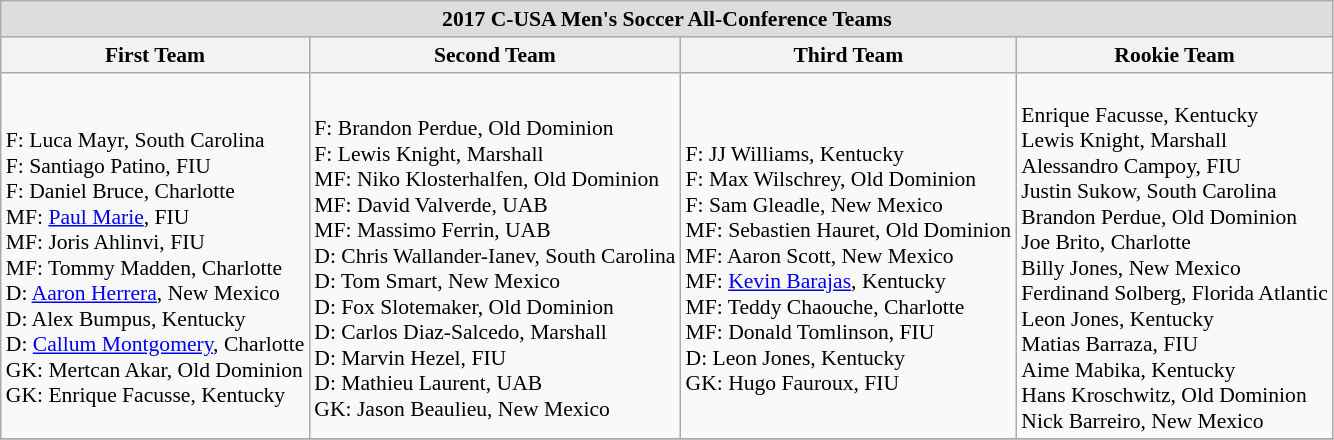<table class="wikitable" style="white-space:nowrap; font-size:90%;">
<tr>
<td colspan="4" style="text-align:center; background:#ddd;"><strong>2017 C-USA Men's Soccer All-Conference Teams</strong></td>
</tr>
<tr>
<th>First Team</th>
<th>Second Team</th>
<th>Third Team</th>
<th>Rookie Team</th>
</tr>
<tr>
<td><br>F: Luca Mayr, South Carolina<br>
F: Santiago Patino, FIU<br>
F: Daniel Bruce, Charlotte<br>
MF: <a href='#'>Paul Marie</a>, FIU<br>
MF: Joris Ahlinvi, FIU<br>
MF: Tommy Madden, Charlotte<br>
D: <a href='#'>Aaron Herrera</a>, New Mexico<br>
D: Alex Bumpus, Kentucky<br>
D: <a href='#'>Callum Montgomery</a>, Charlotte<br>
GK: Mertcan Akar, Old Dominion<br>
GK: Enrique Facusse, Kentucky</td>
<td><br>F: Brandon Perdue, Old Dominion<br>
F: Lewis Knight, Marshall<br>
MF: Niko Klosterhalfen, Old Dominion<br>
MF: David Valverde, UAB<br>
MF: Massimo Ferrin, UAB<br>
D: Chris Wallander-Ianev, South Carolina<br>
D: Tom Smart, New Mexico<br>
D: Fox Slotemaker, Old Dominion<br>
D: Carlos Diaz-Salcedo, Marshall<br>
D: Marvin Hezel, FIU<br>
D: Mathieu Laurent, UAB<br>
GK: Jason Beaulieu, New Mexico</td>
<td><br>F: JJ Williams, Kentucky<br>
F: Max Wilschrey, Old Dominion<br>
F: Sam Gleadle, New Mexico<br>
MF: Sebastien Hauret, Old Dominion<br>
MF: Aaron Scott, New Mexico<br>
MF: <a href='#'>Kevin Barajas</a>, Kentucky<br>
MF: Teddy Chaouche, Charlotte<br>
MF: Donald Tomlinson, FIU<br>
D: Leon Jones, Kentucky<br>
GK: Hugo Fauroux, FIU</td>
<td><br>Enrique Facusse, Kentucky<br>
Lewis Knight, Marshall<br>
Alessandro Campoy, FIU<br>
Justin Sukow, South Carolina<br>
Brandon Perdue, Old Dominion<br>
Joe Brito, Charlotte<br>
Billy Jones, New Mexico<br>
Ferdinand Solberg, Florida Atlantic<br>
Leon Jones, Kentucky<br>
Matias Barraza, FIU<br>
Aime Mabika, Kentucky<br>
Hans Kroschwitz, Old Dominion<br>
Nick Barreiro, New Mexico</td>
</tr>
<tr>
</tr>
</table>
